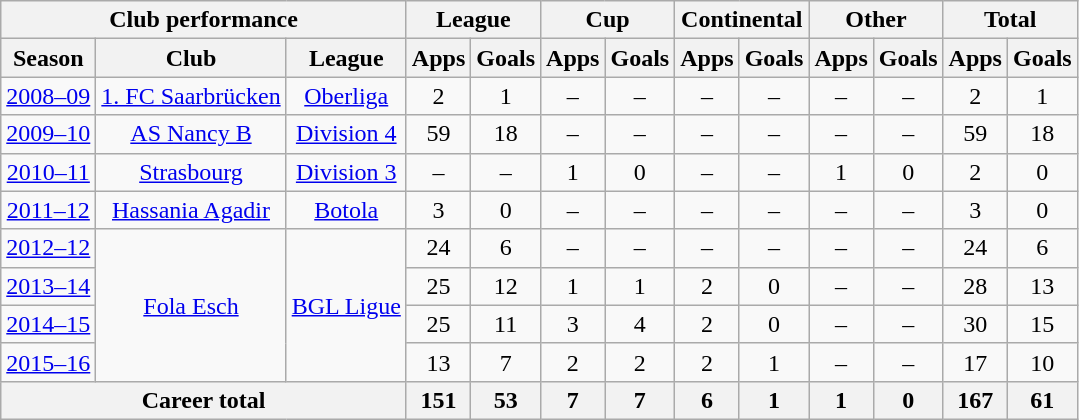<table class="wikitable" style="text-align: center;">
<tr>
<th colspan="3">Club performance</th>
<th colspan="2">League</th>
<th colspan="2">Cup</th>
<th colspan="2">Continental</th>
<th colspan="2">Other</th>
<th colspan="2">Total</th>
</tr>
<tr>
<th>Season</th>
<th>Club</th>
<th>League</th>
<th>Apps</th>
<th>Goals</th>
<th>Apps</th>
<th>Goals</th>
<th>Apps</th>
<th>Goals</th>
<th>Apps</th>
<th>Goals</th>
<th>Apps</th>
<th>Goals</th>
</tr>
<tr>
<td><a href='#'>2008–09</a></td>
<td><a href='#'>1. FC Saarbrücken</a></td>
<td><a href='#'>Oberliga</a></td>
<td>2</td>
<td>1</td>
<td>–</td>
<td>–</td>
<td>–</td>
<td>–</td>
<td>–</td>
<td>–</td>
<td>2</td>
<td>1</td>
</tr>
<tr>
<td><a href='#'>2009–10</a></td>
<td><a href='#'>AS Nancy B</a></td>
<td><a href='#'>Division 4</a></td>
<td>59</td>
<td>18</td>
<td>–</td>
<td>–</td>
<td>–</td>
<td>–</td>
<td>–</td>
<td>–</td>
<td>59</td>
<td>18</td>
</tr>
<tr>
<td><a href='#'>2010–11</a></td>
<td><a href='#'>Strasbourg</a></td>
<td><a href='#'>Division 3</a></td>
<td>–</td>
<td>–</td>
<td>1</td>
<td>0</td>
<td>–</td>
<td>–</td>
<td>1</td>
<td>0</td>
<td>2</td>
<td>0</td>
</tr>
<tr>
<td><a href='#'>2011–12</a></td>
<td><a href='#'>Hassania Agadir</a></td>
<td><a href='#'>Botola</a></td>
<td>3</td>
<td>0</td>
<td>–</td>
<td>–</td>
<td>–</td>
<td>–</td>
<td>–</td>
<td>–</td>
<td>3</td>
<td>0</td>
</tr>
<tr>
<td><a href='#'>2012–12</a></td>
<td rowspan=4><a href='#'>Fola Esch</a></td>
<td rowspan=4><a href='#'>BGL Ligue</a></td>
<td>24</td>
<td>6</td>
<td>–</td>
<td>–</td>
<td>–</td>
<td>–</td>
<td>–</td>
<td>–</td>
<td>24</td>
<td>6</td>
</tr>
<tr>
<td><a href='#'>2013–14</a></td>
<td>25</td>
<td>12</td>
<td>1</td>
<td>1</td>
<td>2</td>
<td>0</td>
<td>–</td>
<td>–</td>
<td>28</td>
<td>13</td>
</tr>
<tr>
<td><a href='#'>2014–15</a></td>
<td>25</td>
<td>11</td>
<td>3</td>
<td>4</td>
<td>2</td>
<td>0</td>
<td>–</td>
<td>–</td>
<td>30</td>
<td>15</td>
</tr>
<tr>
<td><a href='#'>2015–16</a></td>
<td>13</td>
<td>7</td>
<td>2</td>
<td>2</td>
<td>2</td>
<td>1</td>
<td>–</td>
<td>–</td>
<td>17</td>
<td>10</td>
</tr>
<tr>
<th colspan="3">Career total</th>
<th>151</th>
<th>53</th>
<th>7</th>
<th>7</th>
<th>6</th>
<th>1</th>
<th>1</th>
<th>0</th>
<th>167</th>
<th>61</th>
</tr>
</table>
